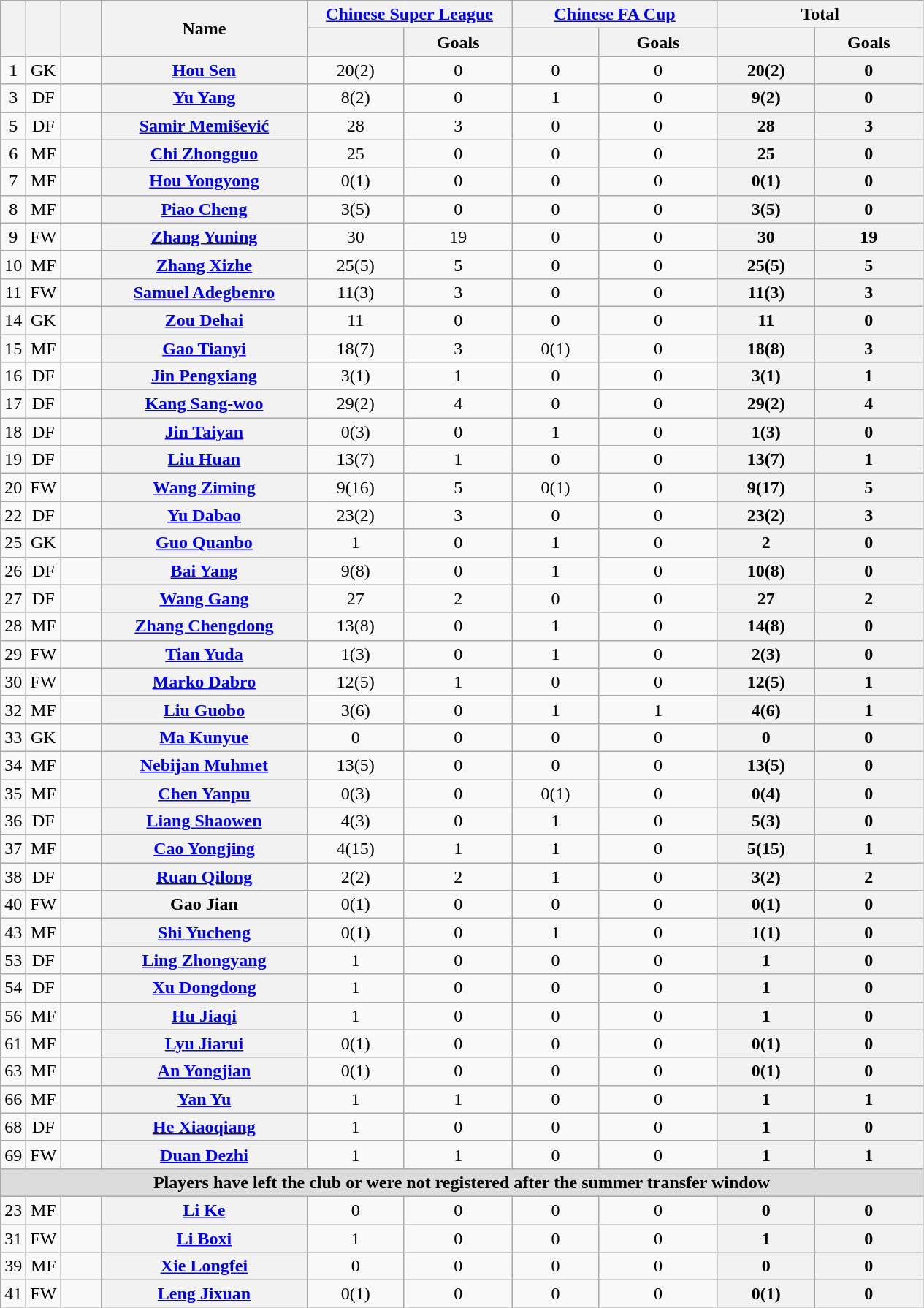<table class="wikitable sortable plainrowheaders" style="text-align:center">
<tr>
<th rowspan="2"></th>
<th rowspan="2"></th>
<th rowspan="2" style="width:30px;"></th>
<th rowspan="2" style="width:180px;">Name</th>
<th colspan="2" style="width:180px;"><a href='#'>Chinese Super League</a></th>
<th colspan="2" style="width:180px;"><a href='#'>Chinese FA Cup</a></th>
<th colspan="2" style="width:180px;">Total</th>
</tr>
<tr>
<th></th>
<th>Goals</th>
<th></th>
<th>Goals</th>
<th></th>
<th>Goals</th>
</tr>
<tr>
<td>1</td>
<td>GK</td>
<td></td>
<th scope="row"><a href='#'>Hou Sen</a><br></th>
<td>20(2)</td>
<td>0<br></td>
<td>0</td>
<td>0<br></td>
<th>20(2)</th>
<th>0</th>
</tr>
<tr>
<td>3</td>
<td>DF</td>
<td></td>
<th scope="row"><a href='#'>Yu Yang</a><br></th>
<td>8(2)</td>
<td>0<br></td>
<td>1</td>
<td>0<br></td>
<th>9(2)</th>
<th>0</th>
</tr>
<tr>
<td>5</td>
<td>DF</td>
<td></td>
<th scope="row"><a href='#'>Samir Memišević</a><br></th>
<td>28</td>
<td>3<br></td>
<td>0</td>
<td>0<br></td>
<th>28</th>
<th>3</th>
</tr>
<tr>
<td>6</td>
<td>MF</td>
<td></td>
<th scope="row"><a href='#'>Chi Zhongguo</a><br></th>
<td>25</td>
<td>0<br></td>
<td>0</td>
<td>0<br></td>
<th>25</th>
<th>0</th>
</tr>
<tr>
<td>7</td>
<td>MF</td>
<td></td>
<th scope="row"><a href='#'>Hou Yongyong</a><br></th>
<td>0(1)</td>
<td>0<br></td>
<td>0</td>
<td>0<br></td>
<th>0(1)</th>
<th>0</th>
</tr>
<tr>
<td>8</td>
<td>MF</td>
<td></td>
<th scope="row"><a href='#'>Piao Cheng</a><br></th>
<td>3(5)</td>
<td>0<br></td>
<td>0</td>
<td>0<br></td>
<th>3(5)</th>
<th>0</th>
</tr>
<tr>
<td>9</td>
<td>FW</td>
<td></td>
<th scope="row"><a href='#'>Zhang Yuning</a><br></th>
<td>30</td>
<td>19<br></td>
<td>0</td>
<td>0<br></td>
<th>30</th>
<th>19</th>
</tr>
<tr>
<td>10</td>
<td>MF</td>
<td></td>
<th scope="row"><a href='#'>Zhang Xizhe</a><br></th>
<td>25(5)</td>
<td>5<br></td>
<td>0</td>
<td>0<br></td>
<th>25(5)</th>
<th>5</th>
</tr>
<tr>
<td>11</td>
<td>FW</td>
<td></td>
<th scope="row"><a href='#'>Samuel Adegbenro</a><br></th>
<td>11(3)</td>
<td>3<br></td>
<td>0</td>
<td>0<br></td>
<th>11(3)</th>
<th>3</th>
</tr>
<tr>
<td>14</td>
<td>GK</td>
<td></td>
<th scope="row"><a href='#'>Zou Dehai</a><br></th>
<td>11</td>
<td>0<br></td>
<td>0</td>
<td>0<br></td>
<th>11</th>
<th>0</th>
</tr>
<tr>
<td>15</td>
<td>MF</td>
<td></td>
<th scope="row"><a href='#'>Gao Tianyi</a><br></th>
<td>18(7)</td>
<td>3<br></td>
<td>0(1)</td>
<td>0<br></td>
<th>18(8)</th>
<th>3</th>
</tr>
<tr>
<td>16</td>
<td>DF</td>
<td></td>
<th scope="row"><a href='#'>Jin Pengxiang</a><br></th>
<td>3(1)</td>
<td>1<br></td>
<td>0</td>
<td>0<br></td>
<th>3(1)</th>
<th>1</th>
</tr>
<tr>
<td>17</td>
<td>DF</td>
<td></td>
<th scope="row"><a href='#'>Kang Sang-woo</a><br></th>
<td>29(2)</td>
<td>4<br></td>
<td>0</td>
<td>0<br></td>
<th>29(2)</th>
<th>4</th>
</tr>
<tr>
<td>18</td>
<td>DF</td>
<td></td>
<th scope="row"><a href='#'>Jin Taiyan</a><br></th>
<td>0(3)</td>
<td>0<br></td>
<td>1</td>
<td>0<br></td>
<th>1(3)</th>
<th>0</th>
</tr>
<tr>
<td>19</td>
<td>DF</td>
<td></td>
<th scope="row"><a href='#'>Liu Huan</a><br></th>
<td>13(7)</td>
<td>1<br></td>
<td>0</td>
<td>0<br></td>
<th>13(7)</th>
<th>1</th>
</tr>
<tr>
<td>20</td>
<td>FW</td>
<td></td>
<th scope="row"><a href='#'>Wang Ziming</a><br></th>
<td>9(16)</td>
<td>5<br></td>
<td>0(1)</td>
<td>0<br></td>
<th>9(17)</th>
<th>5</th>
</tr>
<tr>
<td>22</td>
<td>DF</td>
<td></td>
<th scope="row"><a href='#'>Yu Dabao</a><br></th>
<td>23(2)</td>
<td>3<br></td>
<td>0</td>
<td>0<br></td>
<th>23(2)</th>
<th>3</th>
</tr>
<tr>
<td>25</td>
<td>GK</td>
<td></td>
<th scope="row"><a href='#'>Guo Quanbo</a><br></th>
<td>1</td>
<td>0<br></td>
<td>1</td>
<td>0<br></td>
<th>2</th>
<th>0</th>
</tr>
<tr>
<td>26</td>
<td>DF</td>
<td></td>
<th scope="row"><a href='#'>Bai Yang</a><br></th>
<td>9(8)</td>
<td>0<br></td>
<td>1</td>
<td>0<br></td>
<th>10(8)</th>
<th>0</th>
</tr>
<tr>
<td>27</td>
<td>DF</td>
<td></td>
<th scope="row"><a href='#'>Wang Gang</a><br></th>
<td>27</td>
<td>2<br></td>
<td>0</td>
<td>0<br></td>
<th>27</th>
<th>2</th>
</tr>
<tr>
<td>28</td>
<td>MF</td>
<td></td>
<th scope="row"><a href='#'>Zhang Chengdong</a><br></th>
<td>13(8)</td>
<td>0<br></td>
<td>1</td>
<td>0<br></td>
<th>14(8)</th>
<th>0</th>
</tr>
<tr>
<td>29</td>
<td>FW</td>
<td></td>
<th scope="row"><a href='#'>Tian Yuda</a><br></th>
<td>1(3)</td>
<td>0<br></td>
<td>1</td>
<td>0<br></td>
<th>2(3)</th>
<th>0</th>
</tr>
<tr>
<td>30</td>
<td>FW</td>
<td></td>
<th scope="row"><a href='#'>Marko Dabro</a><br></th>
<td>12(5)</td>
<td>1<br></td>
<td>0</td>
<td>0<br></td>
<th>12(5)</th>
<th>1</th>
</tr>
<tr>
<td>32</td>
<td>MF</td>
<td></td>
<th scope="row"><a href='#'>Liu Guobo</a><br></th>
<td>3(6)</td>
<td>0<br></td>
<td>1</td>
<td>1<br></td>
<th>4(6)</th>
<th>1</th>
</tr>
<tr>
<td>33</td>
<td>GK</td>
<td></td>
<th scope="row"><a href='#'>Ma Kunyue</a><br></th>
<td>0</td>
<td>0<br></td>
<td>0</td>
<td>0<br></td>
<th>0</th>
<th>0</th>
</tr>
<tr>
<td>34</td>
<td>MF</td>
<td></td>
<th scope="row"><a href='#'>Nebijan Muhmet</a><br></th>
<td>13(5)</td>
<td>0<br></td>
<td>0</td>
<td>0<br></td>
<th>13(5)</th>
<th>0</th>
</tr>
<tr>
<td>35</td>
<td>MF</td>
<td></td>
<th scope="row"><a href='#'>Chen Yanpu</a><br></th>
<td>0(3)</td>
<td>0<br></td>
<td>0(1)</td>
<td>0<br></td>
<th>0(4)</th>
<th>0</th>
</tr>
<tr>
<td>36</td>
<td>DF</td>
<td></td>
<th scope="row"><a href='#'>Liang Shaowen</a><br></th>
<td>4(3)</td>
<td>0<br></td>
<td>1</td>
<td>0<br></td>
<th>5(3)</th>
<th>0</th>
</tr>
<tr>
<td>37</td>
<td>MF</td>
<td></td>
<th scope="row"><a href='#'>Cao Yongjing</a><br></th>
<td>4(15)</td>
<td>1<br></td>
<td>1</td>
<td>0<br></td>
<th>5(15)</th>
<th>1</th>
</tr>
<tr>
<td>38</td>
<td>DF</td>
<td></td>
<th scope="row"><a href='#'>Ruan Qilong</a><br></th>
<td>2(2)</td>
<td>2<br></td>
<td>1</td>
<td>0<br></td>
<th>3(2)</th>
<th>2</th>
</tr>
<tr>
<td>40</td>
<td>FW</td>
<td></td>
<th scope="row">Gao Jian<br></th>
<td>0(1)</td>
<td>0<br></td>
<td>0</td>
<td>0<br></td>
<th>0(1)</th>
<th>0</th>
</tr>
<tr>
<td>43</td>
<td>MF</td>
<td></td>
<th scope="row"><a href='#'>Shi Yucheng</a><br></th>
<td>0(1)</td>
<td>0<br></td>
<td>1</td>
<td>0<br></td>
<th>1(1)</th>
<th>0</th>
</tr>
<tr>
<td>53</td>
<td>DF</td>
<td></td>
<th scope="row"><a href='#'>Ling Zhongyang</a><br></th>
<td>1</td>
<td>0<br></td>
<td>0</td>
<td>0<br></td>
<th>1</th>
<th>0</th>
</tr>
<tr>
<td>54</td>
<td>DF</td>
<td></td>
<th scope="row"><a href='#'>Xu Dongdong</a><br></th>
<td>1</td>
<td>0<br></td>
<td>0</td>
<td>0<br></td>
<th>1</th>
<th>0</th>
</tr>
<tr>
<td>56</td>
<td>MF</td>
<td></td>
<th scope="row"><a href='#'>Hu Jiaqi</a><br></th>
<td>1</td>
<td>0<br></td>
<td>0</td>
<td>0<br></td>
<th>1</th>
<th>0</th>
</tr>
<tr>
<td>61</td>
<td>MF</td>
<td></td>
<th scope="row"><a href='#'>Lyu Jiarui</a><br></th>
<td>0(1)</td>
<td>0<br></td>
<td>0</td>
<td>0<br></td>
<th>0(1)</th>
<th>0</th>
</tr>
<tr>
<td>63</td>
<td>MF</td>
<td></td>
<th scope="row"><a href='#'>An Yongjian</a><br></th>
<td>0(1)</td>
<td>0<br></td>
<td>0</td>
<td>0<br></td>
<th>0(1)</th>
<th>0</th>
</tr>
<tr>
<td>66</td>
<td>MF</td>
<td></td>
<th scope="row"><a href='#'>Yan Yu</a><br></th>
<td>1</td>
<td>1<br></td>
<td>0</td>
<td>0<br></td>
<th>1</th>
<th>1</th>
</tr>
<tr>
<td>68</td>
<td>DF</td>
<td></td>
<th scope="row"><a href='#'>He Xiaoqiang</a><br></th>
<td>1</td>
<td>0<br></td>
<td>0</td>
<td>0<br></td>
<th>1</th>
<th>0</th>
</tr>
<tr>
<td>69</td>
<td>FW</td>
<td></td>
<th scope="row"><a href='#'>Duan Dezhi</a><br></th>
<td>1</td>
<td>1<br></td>
<td>0</td>
<td>0<br></td>
<th>1</th>
<th>1</th>
</tr>
<tr>
<th colspan=12 style=background:#dcdcdc>Players have left the club or were not registered after the summer transfer window</th>
</tr>
<tr>
<td>23</td>
<td>MF</td>
<td></td>
<th scope="row"><a href='#'>Li Ke</a><br></th>
<td>0</td>
<td>0<br></td>
<td>0</td>
<td>0<br></td>
<th>0</th>
<th>0</th>
</tr>
<tr>
<td>31</td>
<td>FW</td>
<td></td>
<th scope="row"><a href='#'>Li Boxi</a><br></th>
<td>1</td>
<td>0<br></td>
<td>0</td>
<td>0<br></td>
<th>1</th>
<th>0</th>
</tr>
<tr>
<td>39</td>
<td>MF</td>
<td></td>
<th scope="row"><a href='#'>Xie Longfei</a><br></th>
<td>0</td>
<td>0<br></td>
<td>0</td>
<td>0<br></td>
<th>0</th>
<th>0</th>
</tr>
<tr>
<td>41</td>
<td>FW</td>
<td></td>
<th scope="row"><a href='#'>Leng Jixuan</a><br></th>
<td>0(1)</td>
<td>0<br></td>
<td>0</td>
<td>0<br></td>
<th>0(1)</th>
<th>0</th>
</tr>
</table>
